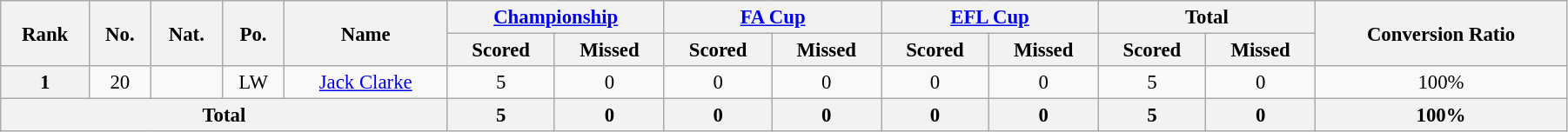<table class="wikitable" style="text-align:center; font-size:95%; width:95%;">
<tr>
<th ! rowspan="2">Rank</th>
<th rowspan="2">No.</th>
<th rowspan="2">Nat.</th>
<th rowspan="2">Po.</th>
<th rowspan="2">Name</th>
<th colspan="2"><a href='#'>Championship</a></th>
<th colspan="2"><a href='#'>FA Cup</a></th>
<th colspan="2"><a href='#'>EFL Cup</a></th>
<th colspan="2">Total</th>
<th rowspan="2">Conversion Ratio</th>
</tr>
<tr>
<th>Scored </th>
<th>Missed </th>
<th>Scored </th>
<th>Missed </th>
<th>Scored </th>
<th>Missed </th>
<th>Scored </th>
<th>Missed </th>
</tr>
<tr>
<th rowspan=1>1</th>
<td>20</td>
<td></td>
<td>LW</td>
<td><a href='#'>Jack Clarke</a></td>
<td>5</td>
<td>0</td>
<td>0</td>
<td>0</td>
<td>0</td>
<td>0</td>
<td>5</td>
<td>0</td>
<td>100%</td>
</tr>
<tr>
<th colspan=5>Total</th>
<th>5</th>
<th>0</th>
<th>0</th>
<th>0</th>
<th>0</th>
<th>0</th>
<th>5</th>
<th>0</th>
<th>100%</th>
</tr>
</table>
